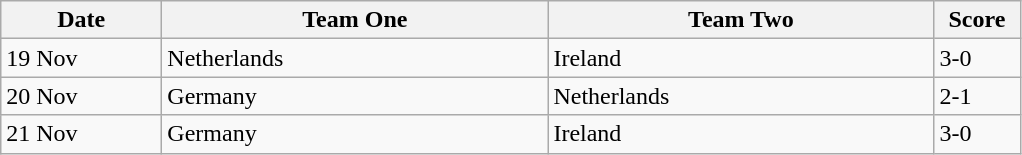<table class="wikitable">
<tr>
<th width=100>Date</th>
<th width=250>Team One</th>
<th width=250>Team Two</th>
<th width=50>Score</th>
</tr>
<tr>
<td>19 Nov</td>
<td> Netherlands</td>
<td> Ireland</td>
<td>3-0</td>
</tr>
<tr>
<td>20 Nov</td>
<td> Germany</td>
<td> Netherlands</td>
<td>2-1</td>
</tr>
<tr>
<td>21 Nov</td>
<td> Germany</td>
<td> Ireland</td>
<td>3-0</td>
</tr>
</table>
